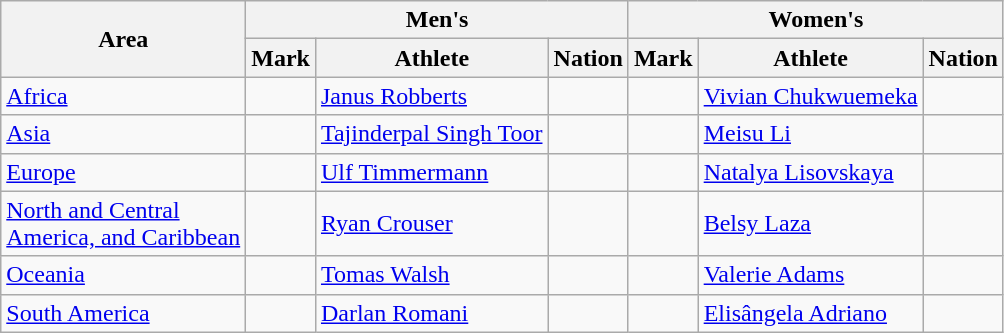<table class="wikitable">
<tr>
<th rowspan=2>Area</th>
<th colspan=3>Men's</th>
<th colspan=3>Women's</th>
</tr>
<tr>
<th>Mark</th>
<th>Athlete</th>
<th>Nation</th>
<th>Mark</th>
<th>Athlete</th>
<th>Nation</th>
</tr>
<tr>
<td><a href='#'>Africa</a></td>
<td></td>
<td><a href='#'>Janus Robberts</a></td>
<td></td>
<td></td>
<td><a href='#'>Vivian Chukwuemeka</a></td>
<td></td>
</tr>
<tr>
<td><a href='#'>Asia</a></td>
<td></td>
<td><a href='#'>Tajinderpal Singh Toor</a></td>
<td></td>
<td></td>
<td><a href='#'>Meisu Li</a></td>
<td></td>
</tr>
<tr>
<td><a href='#'>Europe</a></td>
<td></td>
<td><a href='#'>Ulf Timmermann</a></td>
<td></td>
<td> </td>
<td><a href='#'>Natalya Lisovskaya</a></td>
<td></td>
</tr>
<tr>
<td><a href='#'>North and Central<br>America, and Caribbean</a></td>
<td> </td>
<td><a href='#'>Ryan Crouser</a></td>
<td></td>
<td> </td>
<td><a href='#'>Belsy Laza</a></td>
<td></td>
</tr>
<tr>
<td><a href='#'>Oceania</a></td>
<td></td>
<td><a href='#'>Tomas Walsh</a></td>
<td></td>
<td></td>
<td><a href='#'>Valerie Adams</a></td>
<td></td>
</tr>
<tr>
<td><a href='#'>South America</a></td>
<td></td>
<td><a href='#'>Darlan Romani</a></td>
<td></td>
<td> </td>
<td><a href='#'>Elisângela Adriano</a></td>
<td></td>
</tr>
</table>
